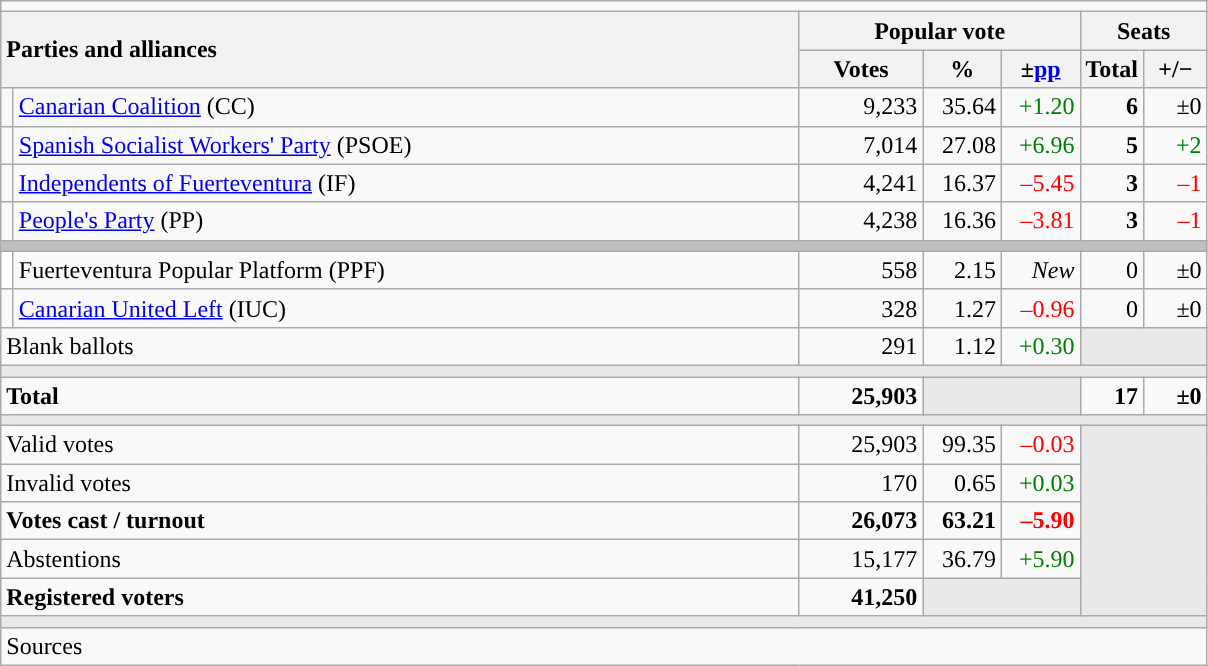<table class="wikitable" style="text-align:right;">
<tr>
<td colspan="7"></td>
</tr>
<tr>
<th style="text-align:left;" rowspan="2" colspan="2" width="525">Parties and alliances</th>
<th colspan="3">Popular vote</th>
<th colspan="2">Seats</th>
</tr>
<tr>
<th width="75">Votes</th>
<th width="45">%</th>
<th width="45">±<a href='#'>pp</a></th>
<th width="35">Total</th>
<th width="35">+/−</th>
</tr>
<tr>
<td width="1" style="color:inherit;background:"></td>
<td align="left"><a href='#'>Canarian Coalition</a> (CC)</td>
<td>9,233</td>
<td>35.64</td>
<td style="color:green;">+1.20</td>
<td><strong>6</strong></td>
<td>±0</td>
</tr>
<tr>
<td style="color:inherit;background:"></td>
<td align="left"><a href='#'>Spanish Socialist Workers' Party</a> (PSOE)</td>
<td>7,014</td>
<td>27.08</td>
<td style="color:green;">+6.96</td>
<td><strong>5</strong></td>
<td style="color:green;">+2</td>
</tr>
<tr>
<td style="color:inherit;background:"></td>
<td align="left"><a href='#'>Independents of Fuerteventura</a> (IF)</td>
<td>4,241</td>
<td>16.37</td>
<td style="color:red;">–5.45</td>
<td><strong>3</strong></td>
<td style="color:red;">–1</td>
</tr>
<tr>
<td style="color:inherit;background:"></td>
<td align="left"><a href='#'>People's Party</a> (PP)</td>
<td>4,238</td>
<td>16.36</td>
<td style="color:red;">–3.81</td>
<td><strong>3</strong></td>
<td style="color:red;">–1</td>
</tr>
<tr>
<td colspan="7" bgcolor="#C0C0C0"></td>
</tr>
<tr>
<td bgcolor="white"></td>
<td align="left">Fuerteventura Popular Platform (PPF)</td>
<td>558</td>
<td>2.15</td>
<td><em>New</em></td>
<td>0</td>
<td>±0</td>
</tr>
<tr>
<td style="color:inherit;background:"></td>
<td align="left"><a href='#'>Canarian United Left</a> (IUC)</td>
<td>328</td>
<td>1.27</td>
<td style="color:red;">–0.96</td>
<td>0</td>
<td>±0</td>
</tr>
<tr>
<td align="left" colspan="2">Blank ballots</td>
<td>291</td>
<td>1.12</td>
<td style="color:green;">+0.30</td>
<td bgcolor="#E9E9E9" colspan="2"></td>
</tr>
<tr>
<td colspan="7" bgcolor="#E9E9E9"></td>
</tr>
<tr style="font-weight:bold;">
<td align="left" colspan="2">Total</td>
<td>25,903</td>
<td bgcolor="#E9E9E9" colspan="2"></td>
<td>17</td>
<td>±0</td>
</tr>
<tr>
<td colspan="7" bgcolor="#E9E9E9"></td>
</tr>
<tr>
<td align="left" colspan="2">Valid votes</td>
<td>25,903</td>
<td>99.35</td>
<td style="color:red;">–0.03</td>
<td bgcolor="#E9E9E9" colspan="2" rowspan="5"></td>
</tr>
<tr>
<td align="left" colspan="2">Invalid votes</td>
<td>170</td>
<td>0.65</td>
<td style="color:green;">+0.03</td>
</tr>
<tr style="font-weight:bold;">
<td align="left" colspan="2">Votes cast / turnout</td>
<td>26,073</td>
<td>63.21</td>
<td style="color:red;">–5.90</td>
</tr>
<tr>
<td align="left" colspan="2">Abstentions</td>
<td>15,177</td>
<td>36.79</td>
<td style="color:green;">+5.90</td>
</tr>
<tr style="font-weight:bold;">
<td align="left" colspan="2">Registered voters</td>
<td>41,250</td>
<td bgcolor="#E9E9E9" colspan="2"></td>
</tr>
<tr>
<td colspan="7" bgcolor="#E9E9E9"></td>
</tr>
<tr>
<td align="left" colspan="7">Sources</td>
</tr>
</table>
